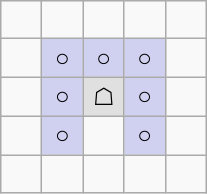<table border="1" class="wikitable">
<tr align=center>
<td width="20"> </td>
<td width="20"> </td>
<td width="20"> </td>
<td width="20"> </td>
<td width="20"> </td>
</tr>
<tr align=center>
<td> </td>
<td style="background:#d0d0f0;">○</td>
<td style="background:#d0d0f0;">○</td>
<td style="background:#d0d0f0;">○</td>
<td> </td>
</tr>
<tr align=center>
<td> </td>
<td style="background:#d0d0f0;">○</td>
<td style="background:#e0e0e0;">☖</td>
<td style="background:#d0d0f0;">○</td>
<td> </td>
</tr>
<tr align=center>
<td> </td>
<td style="background:#d0d0f0;">○</td>
<td> </td>
<td style="background:#d0d0f0;">○</td>
<td> </td>
</tr>
<tr align=center>
<td> </td>
<td> </td>
<td> </td>
<td> </td>
<td> </td>
</tr>
</table>
